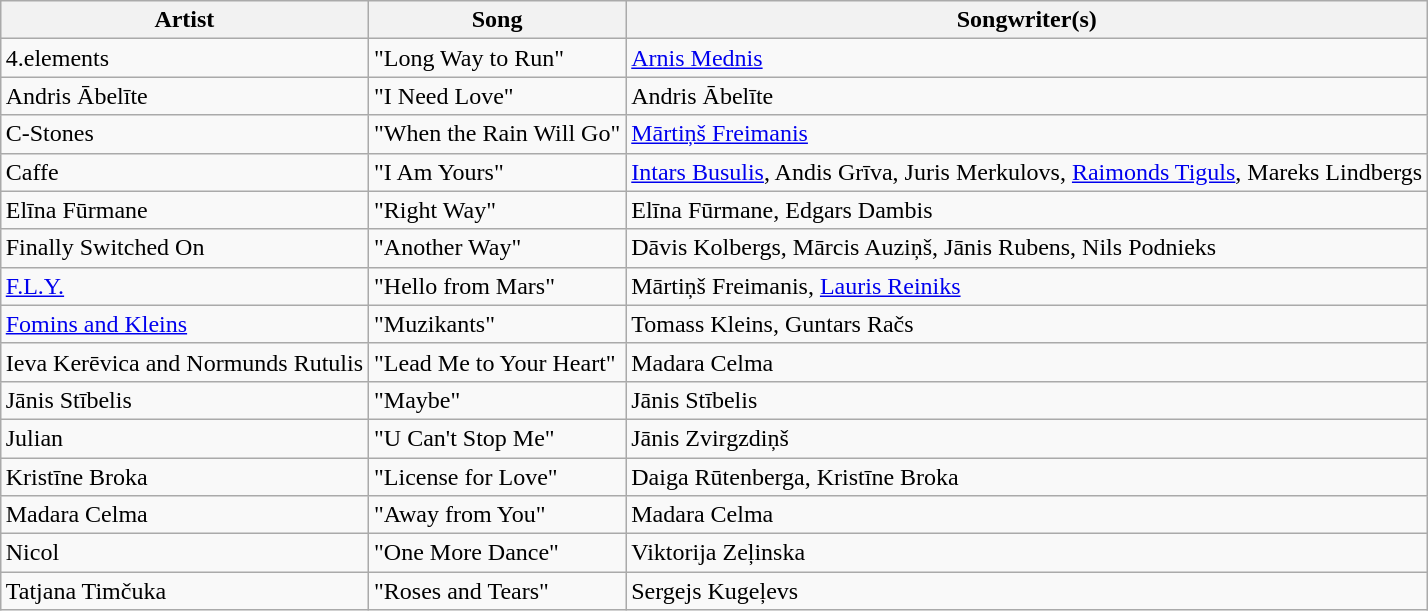<table class="sortable wikitable" style="margin: 1em auto 1em auto; text-align:left">
<tr>
<th>Artist</th>
<th>Song</th>
<th>Songwriter(s)</th>
</tr>
<tr>
<td>4.elements</td>
<td>"Long Way to Run"</td>
<td><a href='#'>Arnis Mednis</a></td>
</tr>
<tr>
<td>Andris Ābelīte</td>
<td>"I Need Love"</td>
<td>Andris Ābelīte</td>
</tr>
<tr>
<td>C-Stones</td>
<td>"When the Rain Will Go"</td>
<td><a href='#'>Mārtiņš Freimanis</a></td>
</tr>
<tr>
<td>Caffe</td>
<td>"I Am Yours"</td>
<td><a href='#'>Intars Busulis</a>, Andis Grīva, Juris Merkulovs, <a href='#'>Raimonds Tiguls</a>, Mareks Lindbergs</td>
</tr>
<tr>
<td>Elīna Fūrmane</td>
<td>"Right Way"</td>
<td>Elīna Fūrmane, Edgars Dambis</td>
</tr>
<tr>
<td>Finally Switched On</td>
<td>"Another Way"</td>
<td>Dāvis Kolbergs, Mārcis Auziņš, Jānis Rubens, Nils Podnieks</td>
</tr>
<tr>
<td data-sort-value="FLY"><a href='#'>F.L.Y.</a></td>
<td>"Hello from Mars"</td>
<td>Mārtiņš Freimanis, <a href='#'>Lauris Reiniks</a></td>
</tr>
<tr>
<td><a href='#'>Fomins and Kleins</a></td>
<td>"Muzikants"</td>
<td>Tomass Kleins, Guntars Račs</td>
</tr>
<tr>
<td>Ieva Kerēvica and Normunds Rutulis</td>
<td>"Lead Me to Your Heart"</td>
<td>Madara Celma</td>
</tr>
<tr>
<td>Jānis Stībelis</td>
<td>"Maybe"</td>
<td>Jānis Stībelis</td>
</tr>
<tr>
<td>Julian</td>
<td>"U Can't Stop Me"</td>
<td>Jānis Zvirgzdiņš</td>
</tr>
<tr>
<td>Kristīne Broka</td>
<td>"License for Love"</td>
<td>Daiga Rūtenberga, Kristīne Broka</td>
</tr>
<tr>
<td>Madara Celma</td>
<td>"Away from You"</td>
<td>Madara Celma</td>
</tr>
<tr>
<td>Nicol</td>
<td>"One More Dance"</td>
<td>Viktorija Zeļinska</td>
</tr>
<tr>
<td>Tatjana Timčuka</td>
<td>"Roses and Tears"</td>
<td>Sergejs Kugeļevs</td>
</tr>
</table>
